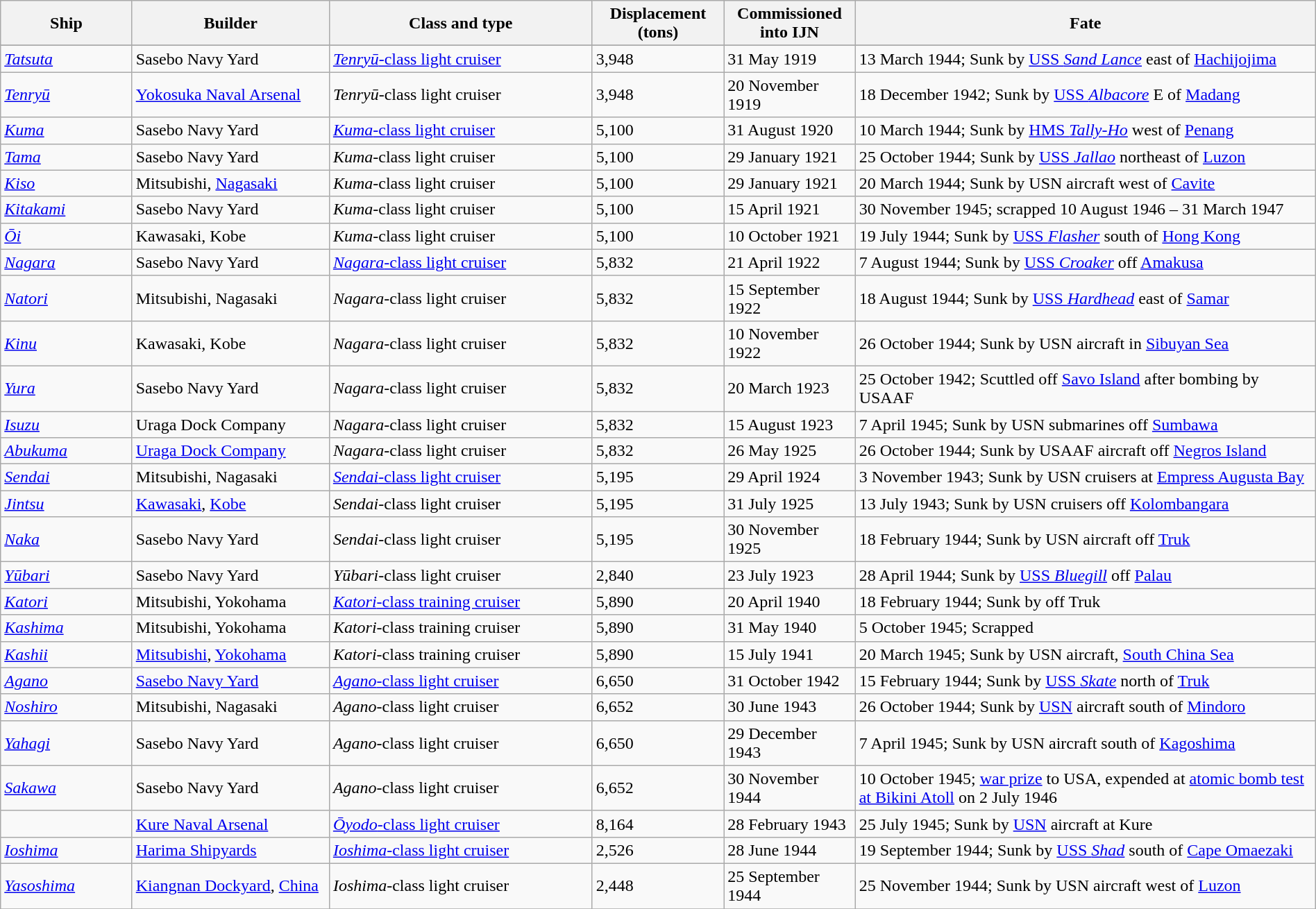<table class="wikitable" width="100%">
<tr>
<th width="10%">Ship</th>
<th width="15%">Builder</th>
<th width="20%">Class and type</th>
<th width="10%">Displacement (tons)</th>
<th width="10%">Commissioned into IJN</th>
<th width="35%">Fate</th>
</tr>
<tr>
</tr>
<tr>
<td><a href='#'><em>Tatsuta</em></a></td>
<td>Sasebo Navy Yard</td>
<td><a href='#'><em>Tenryū</em>-class light cruiser</a></td>
<td>3,948</td>
<td>31 May 1919</td>
<td>13 March 1944; Sunk by <a href='#'>USS <em>Sand Lance</em></a> east of <a href='#'>Hachijojima</a></td>
</tr>
<tr>
<td><a href='#'><em>Tenryū</em></a></td>
<td><a href='#'>Yokosuka Naval Arsenal</a></td>
<td><em>Tenryū</em>-class light cruiser</td>
<td>3,948</td>
<td>20 November 1919</td>
<td>18 December 1942; Sunk by <a href='#'>USS <em>Albacore</em></a> E of <a href='#'>Madang</a></td>
</tr>
<tr>
<td><a href='#'><em>Kuma</em></a></td>
<td>Sasebo Navy Yard</td>
<td><a href='#'><em>Kuma</em>-class light cruiser</a></td>
<td>5,100</td>
<td>31 August 1920</td>
<td>10 March 1944; Sunk by <a href='#'>HMS <em>Tally-Ho</em></a> west of <a href='#'>Penang</a></td>
</tr>
<tr>
<td><a href='#'><em>Tama</em></a></td>
<td>Sasebo Navy Yard</td>
<td><em>Kuma</em>-class light cruiser</td>
<td>5,100</td>
<td>29 January 1921</td>
<td>25 October 1944; Sunk by <a href='#'>USS <em>Jallao</em></a> northeast of <a href='#'>Luzon</a></td>
</tr>
<tr>
<td><a href='#'><em>Kiso</em></a></td>
<td>Mitsubishi, <a href='#'>Nagasaki</a></td>
<td><em>Kuma</em>-class light cruiser</td>
<td>5,100</td>
<td>29 January 1921</td>
<td>20 March 1944; Sunk by USN aircraft west of <a href='#'>Cavite</a></td>
</tr>
<tr>
<td><a href='#'><em>Kitakami</em></a></td>
<td>Sasebo Navy Yard</td>
<td><em>Kuma</em>-class light cruiser</td>
<td>5,100</td>
<td>15 April 1921</td>
<td>30 November 1945; scrapped 10 August 1946 – 31 March 1947</td>
</tr>
<tr>
<td><a href='#'><em>Ōi</em></a></td>
<td>Kawasaki, Kobe</td>
<td><em>Kuma</em>-class light cruiser</td>
<td>5,100</td>
<td>10 October 1921</td>
<td>19 July 1944; Sunk by <a href='#'>USS <em>Flasher</em></a> south of <a href='#'>Hong Kong</a></td>
</tr>
<tr>
<td><a href='#'><em>Nagara</em></a></td>
<td>Sasebo Navy Yard</td>
<td><a href='#'><em>Nagara</em>-class light cruiser</a></td>
<td>5,832</td>
<td>21 April 1922</td>
<td>7 August 1944; Sunk by <a href='#'>USS <em>Croaker</em></a> off <a href='#'>Amakusa</a></td>
</tr>
<tr>
<td><a href='#'><em>Natori</em></a></td>
<td>Mitsubishi, Nagasaki</td>
<td><em>Nagara</em>-class light cruiser</td>
<td>5,832</td>
<td>15 September 1922</td>
<td>18 August 1944; Sunk by <a href='#'>USS <em>Hardhead</em></a> east of <a href='#'>Samar</a></td>
</tr>
<tr>
<td><a href='#'><em>Kinu</em></a></td>
<td>Kawasaki, Kobe</td>
<td><em>Nagara</em>-class light cruiser</td>
<td>5,832</td>
<td>10 November 1922</td>
<td>26 October 1944; Sunk by USN aircraft in <a href='#'>Sibuyan Sea</a></td>
</tr>
<tr>
<td><a href='#'><em>Yura</em></a></td>
<td>Sasebo Navy Yard</td>
<td><em>Nagara</em>-class light cruiser</td>
<td>5,832</td>
<td>20 March 1923</td>
<td>25 October 1942; Scuttled off <a href='#'>Savo Island</a> after bombing by USAAF</td>
</tr>
<tr>
<td><a href='#'><em>Isuzu</em></a></td>
<td>Uraga Dock Company</td>
<td><em>Nagara</em>-class light cruiser</td>
<td>5,832</td>
<td>15 August 1923</td>
<td>7 April 1945; Sunk by USN submarines off <a href='#'>Sumbawa</a></td>
</tr>
<tr>
<td><a href='#'><em>Abukuma</em></a></td>
<td><a href='#'>Uraga Dock Company</a></td>
<td><em>Nagara</em>-class light cruiser</td>
<td>5,832</td>
<td>26 May 1925</td>
<td>26 October 1944; Sunk by USAAF aircraft off <a href='#'>Negros Island</a></td>
</tr>
<tr>
<td><a href='#'><em>Sendai</em></a></td>
<td>Mitsubishi, Nagasaki</td>
<td><a href='#'><em>Sendai</em>-class light cruiser</a></td>
<td>5,195</td>
<td>29 April 1924</td>
<td>3 November 1943; Sunk by USN cruisers at <a href='#'>Empress Augusta Bay</a></td>
</tr>
<tr>
<td><a href='#'><em>Jintsu</em></a></td>
<td><a href='#'>Kawasaki</a>, <a href='#'>Kobe</a></td>
<td><em>Sendai</em>-class light cruiser</td>
<td>5,195</td>
<td>31 July 1925</td>
<td>13 July 1943; Sunk by USN cruisers off <a href='#'>Kolombangara</a></td>
</tr>
<tr>
<td><a href='#'><em>Naka</em></a></td>
<td>Sasebo Navy Yard</td>
<td><em>Sendai</em>-class light cruiser</td>
<td>5,195</td>
<td>30 November 1925</td>
<td>18 February 1944; Sunk by USN aircraft off <a href='#'>Truk</a></td>
</tr>
<tr>
<td><a href='#'><em>Yūbari</em></a></td>
<td>Sasebo Navy Yard</td>
<td><em>Yūbari</em>-class light cruiser</td>
<td>2,840</td>
<td>23 July 1923</td>
<td>28 April 1944; Sunk by <a href='#'>USS <em>Bluegill</em></a> off <a href='#'>Palau</a></td>
</tr>
<tr>
<td><a href='#'><em>Katori</em></a></td>
<td>Mitsubishi, Yokohama</td>
<td><a href='#'><em>Katori</em>-class training cruiser</a></td>
<td>5,890</td>
<td>20 April 1940</td>
<td>18 February 1944; Sunk by  off Truk</td>
</tr>
<tr>
<td><a href='#'><em>Kashima</em></a></td>
<td>Mitsubishi, Yokohama</td>
<td><em>Katori</em>-class training cruiser</td>
<td>5,890</td>
<td>31 May 1940</td>
<td>5 October 1945; Scrapped</td>
</tr>
<tr>
<td><a href='#'><em>Kashii</em></a></td>
<td><a href='#'>Mitsubishi</a>, <a href='#'>Yokohama</a></td>
<td><em>Katori</em>-class training cruiser</td>
<td>5,890</td>
<td>15 July 1941</td>
<td>20 March 1945; Sunk by USN aircraft, <a href='#'>South China Sea</a></td>
</tr>
<tr>
<td><a href='#'><em>Agano</em></a></td>
<td><a href='#'>Sasebo Navy Yard</a></td>
<td><a href='#'><em>Agano</em>-class light cruiser</a></td>
<td>6,650</td>
<td>31 October 1942</td>
<td>15 February 1944; Sunk by <a href='#'>USS <em>Skate</em></a> north of <a href='#'>Truk</a></td>
</tr>
<tr>
<td><a href='#'><em>Noshiro</em></a></td>
<td>Mitsubishi, Nagasaki</td>
<td><em>Agano</em>-class light cruiser</td>
<td>6,652</td>
<td>30 June 1943</td>
<td>26 October 1944; Sunk by <a href='#'>USN</a> aircraft south of <a href='#'>Mindoro</a></td>
</tr>
<tr>
<td><a href='#'><em>Yahagi</em></a></td>
<td>Sasebo Navy Yard</td>
<td><em>Agano</em>-class light cruiser</td>
<td>6,650</td>
<td>29 December 1943</td>
<td>7 April 1945; Sunk by USN aircraft south of <a href='#'>Kagoshima</a></td>
</tr>
<tr>
<td><a href='#'><em>Sakawa</em></a></td>
<td>Sasebo Navy Yard</td>
<td><em>Agano</em>-class light cruiser</td>
<td>6,652</td>
<td>30 November 1944</td>
<td>10 October 1945; <a href='#'>war prize</a> to USA, expended at <a href='#'>atomic bomb test at Bikini Atoll</a> on 2 July 1946</td>
</tr>
<tr>
<td></td>
<td><a href='#'>Kure Naval Arsenal</a></td>
<td><a href='#'><em>Ōyodo</em>-class light cruiser</a></td>
<td>8,164</td>
<td>28 February 1943</td>
<td>25 July 1945; Sunk by <a href='#'>USN</a> aircraft at Kure</td>
</tr>
<tr>
<td><a href='#'><em>Ioshima</em></a></td>
<td><a href='#'>Harima Shipyards</a></td>
<td><a href='#'><em>Ioshima</em>-class light cruiser</a></td>
<td>2,526</td>
<td>28 June 1944</td>
<td>19 September 1944; Sunk by <a href='#'>USS <em>Shad</em></a> south of <a href='#'>Cape Omaezaki</a></td>
</tr>
<tr>
<td><a href='#'><em>Yasoshima</em></a></td>
<td><a href='#'>Kiangnan Dockyard</a>, <a href='#'>China</a></td>
<td><em>Ioshima</em>-class light cruiser</td>
<td>2,448</td>
<td>25 September 1944</td>
<td>25 November 1944; Sunk by USN aircraft west of <a href='#'>Luzon</a></td>
</tr>
<tr>
</tr>
</table>
